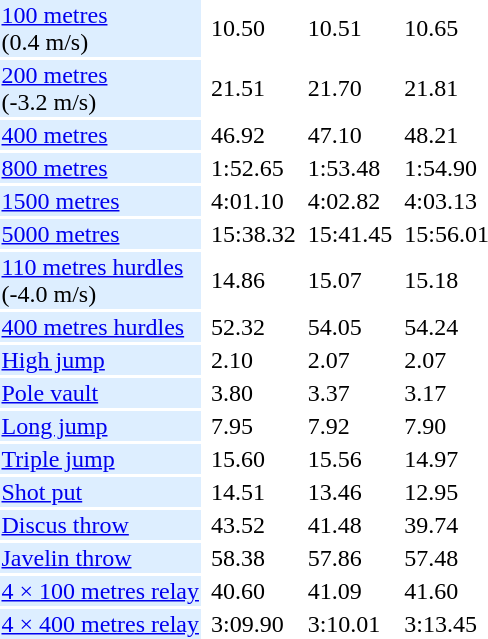<table>
<tr>
<td bgcolor = DDEEFF><a href='#'>100 metres</a> <br> (0.4 m/s)</td>
<td></td>
<td>10.50</td>
<td></td>
<td>10.51</td>
<td></td>
<td>10.65</td>
</tr>
<tr>
<td bgcolor = DDEEFF><a href='#'>200 metres</a> <br> (-3.2 m/s)</td>
<td></td>
<td>21.51</td>
<td></td>
<td>21.70</td>
<td></td>
<td>21.81</td>
</tr>
<tr>
<td bgcolor = DDEEFF><a href='#'>400 metres</a></td>
<td></td>
<td>46.92</td>
<td></td>
<td>47.10</td>
<td></td>
<td>48.21</td>
</tr>
<tr>
<td bgcolor = DDEEFF><a href='#'>800 metres</a></td>
<td></td>
<td>1:52.65</td>
<td></td>
<td>1:53.48</td>
<td></td>
<td>1:54.90</td>
</tr>
<tr>
<td bgcolor = DDEEFF><a href='#'>1500 metres</a></td>
<td></td>
<td>4:01.10</td>
<td></td>
<td>4:02.82</td>
<td></td>
<td>4:03.13</td>
</tr>
<tr>
<td bgcolor = DDEEFF><a href='#'>5000 metres</a></td>
<td></td>
<td>15:38.32</td>
<td></td>
<td>15:41.45</td>
<td></td>
<td>15:56.01</td>
</tr>
<tr>
<td bgcolor = DDEEFF><a href='#'>110 metres hurdles</a> <br> (-4.0 m/s)</td>
<td></td>
<td>14.86</td>
<td></td>
<td>15.07</td>
<td></td>
<td>15.18</td>
</tr>
<tr>
<td bgcolor = DDEEFF><a href='#'>400 metres hurdles</a></td>
<td></td>
<td>52.32</td>
<td></td>
<td>54.05</td>
<td></td>
<td>54.24</td>
</tr>
<tr>
<td bgcolor = DDEEFF><a href='#'>High jump</a></td>
<td></td>
<td>2.10</td>
<td></td>
<td>2.07</td>
<td></td>
<td>2.07</td>
</tr>
<tr>
<td bgcolor = DDEEFF><a href='#'>Pole vault</a></td>
<td></td>
<td>3.80</td>
<td></td>
<td>3.37</td>
<td></td>
<td>3.17</td>
</tr>
<tr>
<td bgcolor = DDEEFF><a href='#'>Long jump</a></td>
<td></td>
<td>7.95</td>
<td></td>
<td>7.92</td>
<td></td>
<td>7.90</td>
</tr>
<tr>
<td bgcolor = DDEEFF><a href='#'>Triple jump</a></td>
<td></td>
<td>15.60</td>
<td></td>
<td>15.56</td>
<td></td>
<td>14.97</td>
</tr>
<tr>
<td bgcolor = DDEEFF><a href='#'>Shot put</a></td>
<td></td>
<td>14.51</td>
<td></td>
<td>13.46</td>
<td></td>
<td>12.95</td>
</tr>
<tr>
<td bgcolor = DDEEFF><a href='#'>Discus throw</a></td>
<td></td>
<td>43.52</td>
<td></td>
<td>41.48</td>
<td></td>
<td>39.74</td>
</tr>
<tr>
<td bgcolor = DDEEFF><a href='#'>Javelin throw</a></td>
<td></td>
<td>58.38</td>
<td></td>
<td>57.86</td>
<td></td>
<td>57.48</td>
</tr>
<tr>
<td bgcolor = DDEEFF><a href='#'>4 × 100 metres relay</a></td>
<td></td>
<td>40.60</td>
<td></td>
<td>41.09</td>
<td></td>
<td>41.60</td>
</tr>
<tr>
<td bgcolor = DDEEFF><a href='#'>4 × 400 metres relay</a></td>
<td></td>
<td>3:09.90</td>
<td></td>
<td>3:10.01</td>
<td></td>
<td>3:13.45</td>
</tr>
</table>
